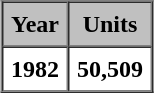<table border="1" cellpadding="5" cellspacing="0" style="margin:auto;">
<tr>
<th style="background:silver;">Year</th>
<th style="background:silver;">Units</th>
</tr>
<tr>
<th align="centered">1982</th>
<th>50,509</th>
</tr>
</table>
